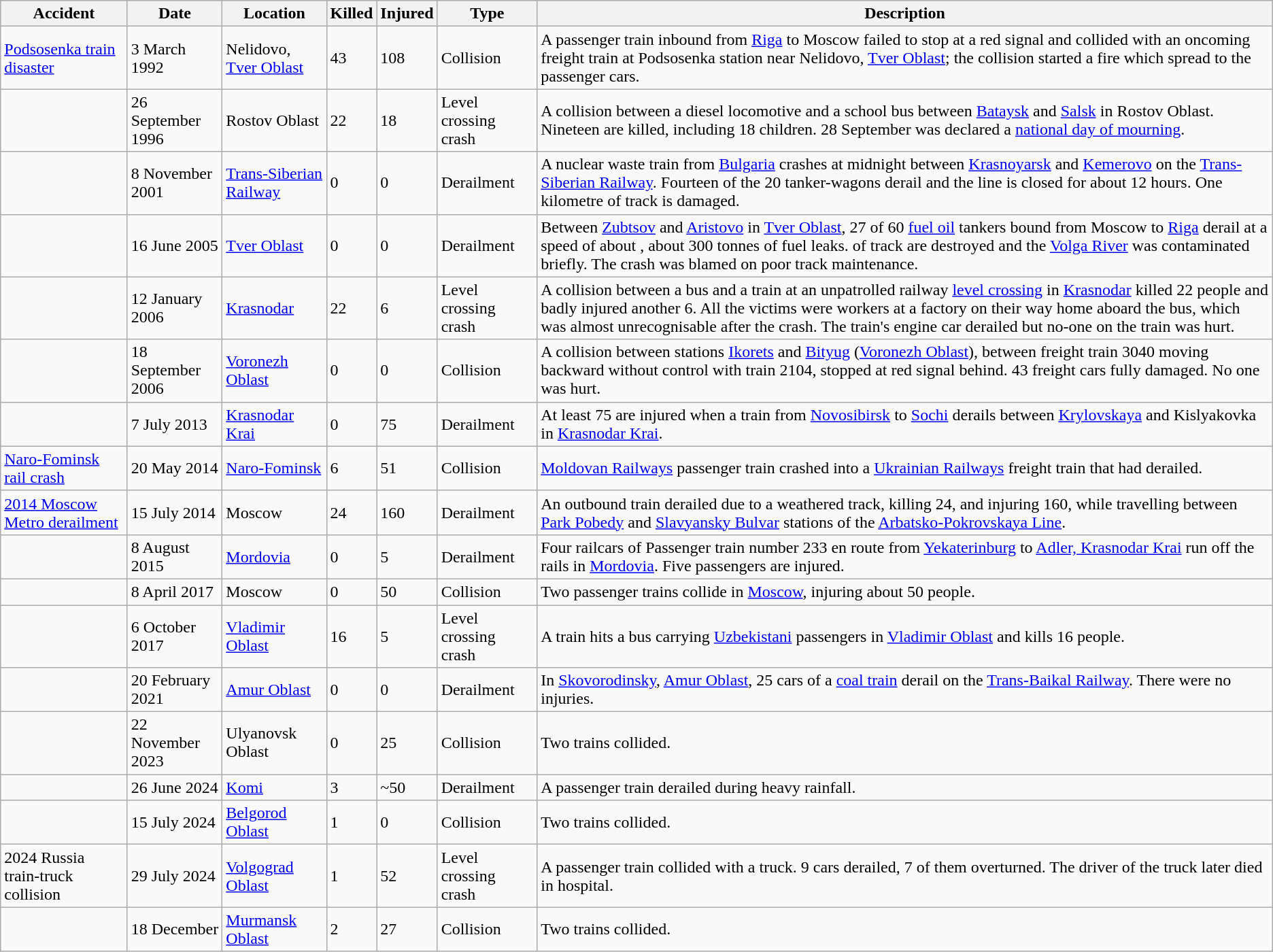<table class="wikitable">
<tr>
<th>Accident</th>
<th>Date</th>
<th>Location</th>
<th>Killed</th>
<th>Injured</th>
<th>Type</th>
<th>Description</th>
</tr>
<tr>
<td><a href='#'>Podsosenka train disaster</a></td>
<td>3 March 1992</td>
<td>Nelidovo, <a href='#'>Tver Oblast</a></td>
<td>43</td>
<td>108</td>
<td>Collision</td>
<td>A passenger train inbound from <a href='#'>Riga</a> to Moscow failed to stop at a red signal and collided with an oncoming freight train at Podsosenka station near Nelidovo, <a href='#'>Tver Oblast</a>; the collision started a fire which spread to the passenger cars.</td>
</tr>
<tr>
<td></td>
<td>26 September 1996</td>
<td>Rostov Oblast</td>
<td>22</td>
<td>18</td>
<td>Level crossing crash</td>
<td>A collision between a diesel locomotive and a school bus between <a href='#'>Bataysk</a> and <a href='#'>Salsk</a> in Rostov Oblast. Nineteen are killed, including 18 children. 28 September was declared a <a href='#'>national day of mourning</a>.</td>
</tr>
<tr>
<td></td>
<td>8 November 2001</td>
<td><a href='#'>Trans-Siberian Railway</a></td>
<td>0</td>
<td>0</td>
<td>Derailment</td>
<td>A nuclear waste train from <a href='#'>Bulgaria</a> crashes at midnight between <a href='#'>Krasnoyarsk</a> and <a href='#'>Kemerovo</a> on the <a href='#'>Trans-Siberian Railway</a>. Fourteen of the 20 tanker-wagons derail and the line is closed for about 12 hours. One kilometre of track is damaged.</td>
</tr>
<tr>
<td></td>
<td>16 June 2005</td>
<td><a href='#'>Tver Oblast</a></td>
<td>0</td>
<td>0</td>
<td>Derailment</td>
<td>Between <a href='#'>Zubtsov</a> and <a href='#'>Aristovo</a> in <a href='#'>Tver Oblast</a>, 27 of 60 <a href='#'>fuel oil</a> tankers bound from Moscow to <a href='#'>Riga</a> derail at a speed of about , about 300 tonnes of fuel leaks.  of track are destroyed and the <a href='#'>Volga River</a> was contaminated briefly. The crash was blamed on poor track maintenance.</td>
</tr>
<tr>
<td></td>
<td>12 January 2006</td>
<td><a href='#'>Krasnodar</a></td>
<td>22</td>
<td>6</td>
<td>Level crossing crash</td>
<td>A collision between a bus and a train at an unpatrolled railway <a href='#'>level crossing</a> in <a href='#'>Krasnodar</a> killed 22 people and badly injured another 6. All the victims were workers at a factory on their way home aboard the bus, which was almost unrecognisable after the crash. The train's engine car derailed but no-one on the train was hurt.</td>
</tr>
<tr>
<td></td>
<td>18 September 2006</td>
<td><a href='#'>Voronezh Oblast</a></td>
<td>0</td>
<td>0</td>
<td>Collision</td>
<td>A collision between stations <a href='#'>Ikorets</a> and <a href='#'>Bityug</a> (<a href='#'>Voronezh Oblast</a>), between freight train 3040 moving backward without control with train 2104, stopped at red signal behind. 43 freight cars fully damaged. No one was hurt.</td>
</tr>
<tr>
<td></td>
<td>7 July 2013</td>
<td><a href='#'>Krasnodar Krai</a></td>
<td>0</td>
<td>75</td>
<td>Derailment</td>
<td>At least 75 are injured when a train from <a href='#'>Novosibirsk</a> to <a href='#'>Sochi</a> derails between <a href='#'>Krylovskaya</a> and Kislyakovka in <a href='#'>Krasnodar Krai</a>.</td>
</tr>
<tr>
<td><a href='#'>Naro-Fominsk rail crash</a></td>
<td>20 May 2014</td>
<td><a href='#'>Naro-Fominsk</a></td>
<td>6</td>
<td>51</td>
<td>Collision</td>
<td><a href='#'>Moldovan Railways</a> passenger train crashed into a <a href='#'>Ukrainian Railways</a> freight train that had derailed.</td>
</tr>
<tr>
<td><a href='#'>2014 Moscow Metro derailment</a></td>
<td>15 July 2014</td>
<td>Moscow</td>
<td>24</td>
<td>160</td>
<td>Derailment</td>
<td>An outbound train derailed due to a weathered track, killing 24, and injuring 160, while travelling between <a href='#'>Park Pobedy</a> and <a href='#'>Slavyansky Bulvar</a> stations of the <a href='#'>Arbatsko-Pokrovskaya Line</a>.</td>
</tr>
<tr>
<td></td>
<td>8 August 2015</td>
<td><a href='#'>Mordovia</a></td>
<td>0</td>
<td>5</td>
<td>Derailment</td>
<td>Four railcars of Passenger train number 233 en route from <a href='#'>Yekaterinburg</a> to <a href='#'>Adler, Krasnodar Krai</a> run off the rails in <a href='#'>Mordovia</a>. Five passengers are injured.</td>
</tr>
<tr>
<td></td>
<td>8 April 2017</td>
<td>Moscow</td>
<td>0</td>
<td>50</td>
<td>Collision</td>
<td>Two passenger trains collide in <a href='#'>Moscow</a>, injuring about 50 people.</td>
</tr>
<tr>
<td></td>
<td>6 October 2017</td>
<td><a href='#'>Vladimir Oblast</a></td>
<td>16</td>
<td>5</td>
<td>Level crossing crash</td>
<td>A train hits a bus carrying <a href='#'>Uzbekistani</a> passengers in <a href='#'>Vladimir Oblast</a> and kills 16 people.</td>
</tr>
<tr>
<td></td>
<td>20 February 2021</td>
<td><a href='#'>Amur Oblast</a></td>
<td>0</td>
<td>0</td>
<td>Derailment</td>
<td>In <a href='#'>Skovorodinsky</a>, <a href='#'>Amur Oblast</a>, 25 cars of a <a href='#'>coal train</a> derail on the <a href='#'>Trans-Baikal Railway</a>. There were no injuries.</td>
</tr>
<tr>
<td></td>
<td>22 November 2023</td>
<td>Ulyanovsk Oblast</td>
<td>0</td>
<td>25</td>
<td>Collision</td>
<td>Two trains collided.</td>
</tr>
<tr>
<td></td>
<td>26 June 2024</td>
<td><a href='#'>Komi</a></td>
<td>3</td>
<td>~50</td>
<td>Derailment</td>
<td>A passenger train derailed during heavy rainfall.</td>
</tr>
<tr>
<td></td>
<td>15 July 2024</td>
<td><a href='#'>Belgorod Oblast</a></td>
<td>1</td>
<td>0</td>
<td>Collision</td>
<td>Two trains collided.</td>
</tr>
<tr>
<td>2024 Russia train-truck collision</td>
<td>29 July 2024</td>
<td><a href='#'>Volgograd Oblast</a></td>
<td>1</td>
<td>52</td>
<td>Level crossing crash</td>
<td>A passenger train collided with a truck. 9 cars derailed, 7 of them overturned. The driver of the truck later died in hospital.</td>
</tr>
<tr>
<td></td>
<td>18 December</td>
<td><a href='#'>Murmansk Oblast</a></td>
<td>2</td>
<td>27</td>
<td>Collision</td>
<td>Two trains collided.</td>
</tr>
</table>
